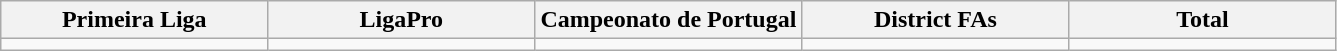<table class="wikitable">
<tr>
<th width="20%">Primeira Liga</th>
<th width="20%">LigaPro</th>
<th width="20%">Campeonato de Portugal</th>
<th width="20%">District FAs</th>
<th width="20%">Total</th>
</tr>
<tr>
<td></td>
<td></td>
<td></td>
<td></td>
<td></td>
</tr>
</table>
